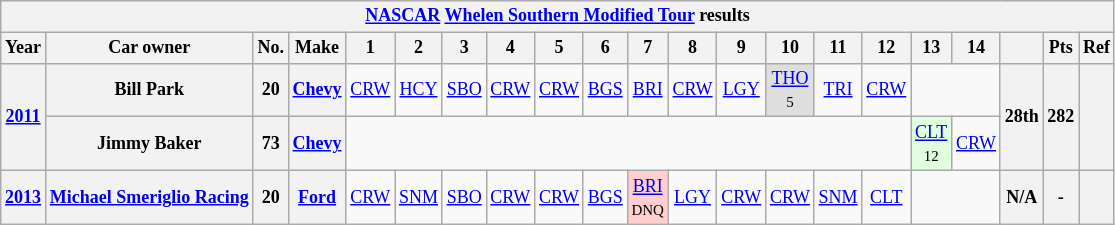<table class="wikitable " style="text-align:center; font-size:75%">
<tr>
<th colspan=23><a href='#'>NASCAR</a> <a href='#'>Whelen Southern Modified Tour</a> results</th>
</tr>
<tr>
<th>Year</th>
<th>Car owner</th>
<th>No.</th>
<th>Make</th>
<th>1</th>
<th>2</th>
<th>3</th>
<th>4</th>
<th>5</th>
<th>6</th>
<th>7</th>
<th>8</th>
<th>9</th>
<th>10</th>
<th>11</th>
<th>12</th>
<th>13</th>
<th>14</th>
<th></th>
<th>Pts</th>
<th>Ref</th>
</tr>
<tr>
<th rowspan=2><a href='#'>2011</a></th>
<th>Bill Park</th>
<th>20</th>
<th><a href='#'>Chevy</a></th>
<td><a href='#'>CRW</a></td>
<td><a href='#'>HCY</a></td>
<td><a href='#'>SBO</a></td>
<td><a href='#'>CRW</a></td>
<td><a href='#'>CRW</a></td>
<td><a href='#'>BGS</a></td>
<td><a href='#'>BRI</a></td>
<td><a href='#'>CRW</a></td>
<td><a href='#'>LGY</a></td>
<td style="background:#DFDFDF"><a href='#'>THO</a><br><small>5</small></td>
<td><a href='#'>TRI</a></td>
<td><a href='#'>CRW</a></td>
<td colspan=2></td>
<th rowspan=2>28th</th>
<th rowspan=2>282</th>
<th rowspan=2></th>
</tr>
<tr>
<th>Jimmy Baker</th>
<th>73</th>
<th><a href='#'>Chevy</a></th>
<td colspan=12></td>
<td style="background:#DFFFDF"><a href='#'>CLT</a><br><small>12</small></td>
<td><a href='#'>CRW</a></td>
</tr>
<tr>
<th><a href='#'>2013</a></th>
<th><a href='#'>Michael Smeriglio Racing</a></th>
<th>20</th>
<th><a href='#'>Ford</a></th>
<td><a href='#'>CRW</a></td>
<td><a href='#'>SNM</a></td>
<td><a href='#'>SBO</a></td>
<td><a href='#'>CRW</a></td>
<td><a href='#'>CRW</a></td>
<td><a href='#'>BGS</a></td>
<td style="background:#FFCFCF"><a href='#'>BRI</a><br><small>DNQ</small></td>
<td><a href='#'>LGY</a></td>
<td><a href='#'>CRW</a></td>
<td><a href='#'>CRW</a></td>
<td><a href='#'>SNM</a></td>
<td><a href='#'>CLT</a></td>
<td colspan=2></td>
<th>N/A</th>
<th>-</th>
<th></th>
</tr>
</table>
